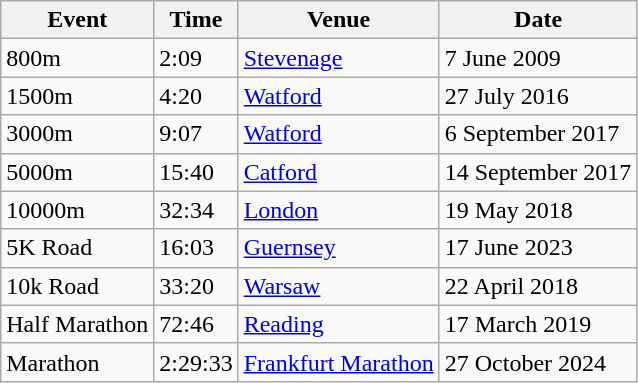<table class="wikitable">
<tr>
<th>Event</th>
<th>Time</th>
<th>Venue</th>
<th>Date</th>
</tr>
<tr>
<td>800m</td>
<td>2:09</td>
<td><a href='#'>Stevenage</a></td>
<td>7 June 2009</td>
</tr>
<tr>
<td>1500m</td>
<td>4:20</td>
<td><a href='#'>Watford</a></td>
<td>27 July 2016</td>
</tr>
<tr>
<td>3000m</td>
<td>9:07</td>
<td><a href='#'>Watford</a></td>
<td>6 September 2017</td>
</tr>
<tr>
<td>5000m</td>
<td>15:40</td>
<td><a href='#'>Catford</a></td>
<td>14 September 2017</td>
</tr>
<tr>
<td>10000m</td>
<td>32:34</td>
<td><a href='#'>London</a></td>
<td>19 May 2018</td>
</tr>
<tr>
<td>5K Road</td>
<td>16:03</td>
<td><a href='#'>Guernsey</a></td>
<td>17 June 2023</td>
</tr>
<tr>
<td>10k Road</td>
<td>33:20</td>
<td><a href='#'>Warsaw</a></td>
<td>22 April 2018</td>
</tr>
<tr>
<td>Half Marathon</td>
<td>72:46</td>
<td><a href='#'>Reading</a></td>
<td>17 March 2019</td>
</tr>
<tr>
<td>Marathon</td>
<td>2:29:33</td>
<td><a href='#'>Frankfurt Marathon</a></td>
<td>27 October 2024</td>
</tr>
</table>
